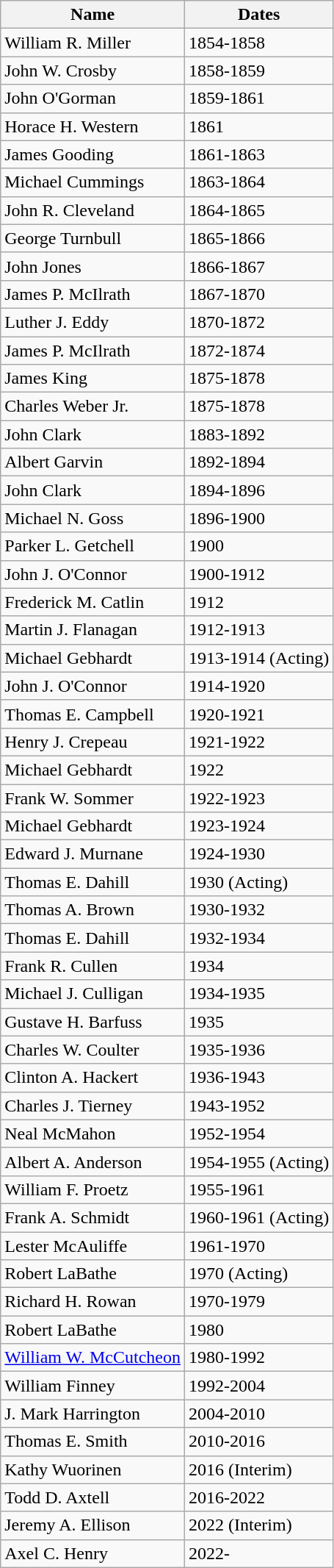<table class="wikitable">
<tr>
<th>Name</th>
<th>Dates</th>
</tr>
<tr>
<td>William R. Miller</td>
<td>1854-1858</td>
</tr>
<tr>
<td>John W. Crosby</td>
<td>1858-1859</td>
</tr>
<tr>
<td>John O'Gorman</td>
<td>1859-1861</td>
</tr>
<tr>
<td>Horace H. Western</td>
<td>1861</td>
</tr>
<tr>
<td>James Gooding</td>
<td>1861-1863</td>
</tr>
<tr>
<td>Michael Cummings</td>
<td>1863-1864</td>
</tr>
<tr>
<td>John R. Cleveland</td>
<td>1864-1865</td>
</tr>
<tr>
<td>George Turnbull</td>
<td>1865-1866</td>
</tr>
<tr>
<td>John Jones</td>
<td>1866-1867</td>
</tr>
<tr>
<td>James P. McIlrath</td>
<td>1867-1870</td>
</tr>
<tr>
<td>Luther J. Eddy</td>
<td>1870-1872</td>
</tr>
<tr>
<td>James P. McIlrath</td>
<td>1872-1874</td>
</tr>
<tr>
<td>James King</td>
<td>1875-1878</td>
</tr>
<tr>
<td>Charles Weber Jr.</td>
<td>1875-1878</td>
</tr>
<tr>
<td>John Clark</td>
<td>1883-1892</td>
</tr>
<tr>
<td>Albert Garvin</td>
<td>1892-1894</td>
</tr>
<tr>
<td>John Clark</td>
<td>1894-1896</td>
</tr>
<tr>
<td>Michael N. Goss</td>
<td>1896-1900</td>
</tr>
<tr>
<td>Parker L. Getchell</td>
<td>1900</td>
</tr>
<tr>
<td>John J. O'Connor</td>
<td>1900-1912</td>
</tr>
<tr>
<td>Frederick M. Catlin</td>
<td>1912</td>
</tr>
<tr>
<td>Martin J. Flanagan</td>
<td>1912-1913</td>
</tr>
<tr>
<td>Michael Gebhardt</td>
<td>1913-1914 (Acting)</td>
</tr>
<tr>
<td>John J. O'Connor</td>
<td>1914-1920</td>
</tr>
<tr>
<td>Thomas E. Campbell</td>
<td>1920-1921</td>
</tr>
<tr>
<td>Henry J. Crepeau</td>
<td>1921-1922</td>
</tr>
<tr>
<td>Michael Gebhardt</td>
<td>1922</td>
</tr>
<tr>
<td>Frank W. Sommer</td>
<td>1922-1923</td>
</tr>
<tr>
<td>Michael Gebhardt</td>
<td>1923-1924</td>
</tr>
<tr>
<td>Edward J. Murnane</td>
<td>1924-1930</td>
</tr>
<tr>
<td>Thomas E. Dahill</td>
<td>1930 (Acting)</td>
</tr>
<tr>
<td>Thomas A. Brown</td>
<td>1930-1932</td>
</tr>
<tr>
<td>Thomas E. Dahill</td>
<td>1932-1934</td>
</tr>
<tr>
<td>Frank R. Cullen</td>
<td>1934</td>
</tr>
<tr>
<td>Michael J. Culligan</td>
<td>1934-1935</td>
</tr>
<tr>
<td>Gustave H. Barfuss</td>
<td>1935</td>
</tr>
<tr>
<td>Charles W. Coulter</td>
<td>1935-1936</td>
</tr>
<tr>
<td>Clinton A. Hackert</td>
<td>1936-1943</td>
</tr>
<tr>
<td>Charles J. Tierney</td>
<td>1943-1952</td>
</tr>
<tr>
<td>Neal McMahon</td>
<td>1952-1954</td>
</tr>
<tr>
<td>Albert A. Anderson</td>
<td>1954-1955 (Acting)</td>
</tr>
<tr>
<td>William F. Proetz</td>
<td>1955-1961</td>
</tr>
<tr>
<td>Frank A. Schmidt</td>
<td>1960-1961 (Acting)</td>
</tr>
<tr>
<td>Lester McAuliffe</td>
<td>1961-1970</td>
</tr>
<tr>
<td>Robert LaBathe</td>
<td>1970 (Acting)</td>
</tr>
<tr>
<td>Richard H. Rowan</td>
<td>1970-1979</td>
</tr>
<tr>
<td>Robert LaBathe</td>
<td>1980</td>
</tr>
<tr>
<td><a href='#'>William W. McCutcheon</a></td>
<td>1980-1992</td>
</tr>
<tr>
<td>William Finney</td>
<td>1992-2004</td>
</tr>
<tr>
<td>J. Mark Harrington</td>
<td>2004-2010</td>
</tr>
<tr>
<td>Thomas E. Smith</td>
<td>2010-2016</td>
</tr>
<tr>
<td>Kathy Wuorinen</td>
<td>2016 (Interim)</td>
</tr>
<tr>
<td>Todd D. Axtell</td>
<td>2016-2022</td>
</tr>
<tr>
<td>Jeremy A. Ellison</td>
<td>2022 (Interim)</td>
</tr>
<tr>
<td>Axel C. Henry</td>
<td>2022-</td>
</tr>
</table>
